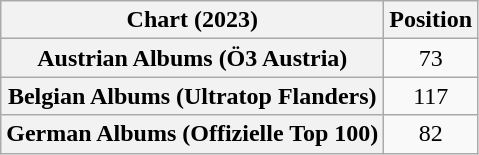<table class="wikitable sortable plainrowheaders">
<tr>
<th>Chart (2023)</th>
<th>Position</th>
</tr>
<tr>
<th scope="row">Austrian Albums (Ö3 Austria)</th>
<td style="text-align:center;">73</td>
</tr>
<tr>
<th scope="row">Belgian Albums (Ultratop Flanders)</th>
<td style="text-align:center;">117</td>
</tr>
<tr>
<th scope="row">German Albums (Offizielle Top 100)</th>
<td style="text-align:center;">82</td>
</tr>
</table>
